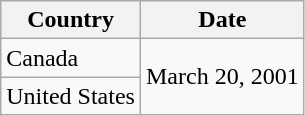<table class="wikitable">
<tr>
<th>Country</th>
<th>Date</th>
</tr>
<tr>
<td>Canada</td>
<td rowspan="2">March 20, 2001</td>
</tr>
<tr>
<td>United States</td>
</tr>
</table>
